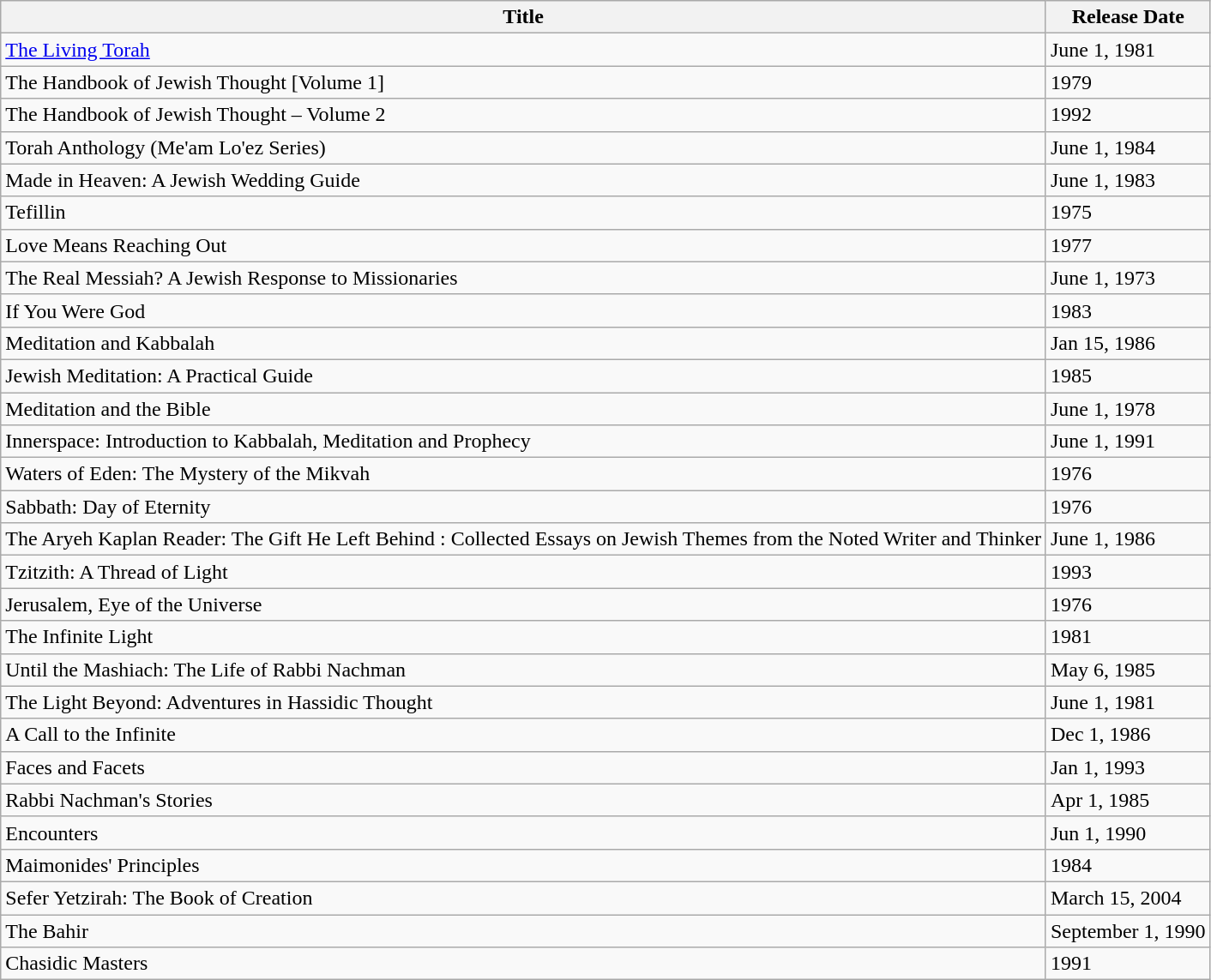<table class="wikitable sortable">
<tr>
<th>Title</th>
<th data-sort-type="date">Release Date</th>
</tr>
<tr>
<td><a href='#'>The Living Torah</a></td>
<td>June 1, 1981</td>
</tr>
<tr>
<td>The Handbook of Jewish Thought [Volume 1]</td>
<td>1979</td>
</tr>
<tr>
<td>The Handbook of Jewish Thought – Volume 2</td>
<td>1992</td>
</tr>
<tr>
<td>Torah Anthology (Me'am Lo'ez Series)</td>
<td>June 1, 1984</td>
</tr>
<tr>
<td>Made in Heaven: A Jewish Wedding Guide</td>
<td>June 1, 1983</td>
</tr>
<tr>
<td>Tefillin</td>
<td>1975</td>
</tr>
<tr>
<td>Love Means Reaching Out</td>
<td>1977</td>
</tr>
<tr>
<td>The Real Messiah? A Jewish Response to Missionaries</td>
<td>June 1, 1973</td>
</tr>
<tr>
<td>If You Were God</td>
<td>1983</td>
</tr>
<tr>
<td>Meditation and Kabbalah</td>
<td>Jan 15, 1986</td>
</tr>
<tr>
<td>Jewish Meditation: A Practical Guide</td>
<td>1985</td>
</tr>
<tr>
<td>Meditation and the Bible</td>
<td>June 1, 1978</td>
</tr>
<tr>
<td>Innerspace: Introduction to Kabbalah, Meditation and Prophecy</td>
<td>June 1, 1991</td>
</tr>
<tr>
<td>Waters of Eden: The Mystery of the Mikvah</td>
<td>1976</td>
</tr>
<tr>
<td>Sabbath: Day of Eternity</td>
<td>1976</td>
</tr>
<tr>
<td>The Aryeh Kaplan Reader: The Gift He Left Behind : Collected Essays on Jewish Themes from the Noted Writer and Thinker</td>
<td>June 1, 1986</td>
</tr>
<tr>
<td>Tzitzith: A Thread of Light</td>
<td>1993</td>
</tr>
<tr>
<td>Jerusalem, Eye of the Universe</td>
<td>1976</td>
</tr>
<tr>
<td>The Infinite Light</td>
<td>1981</td>
</tr>
<tr>
<td>Until the Mashiach: The Life of Rabbi Nachman</td>
<td>May 6, 1985</td>
</tr>
<tr>
<td>The Light Beyond: Adventures in Hassidic Thought</td>
<td>June 1, 1981</td>
</tr>
<tr>
<td>A Call to the Infinite</td>
<td>Dec 1, 1986</td>
</tr>
<tr>
<td>Faces and Facets</td>
<td>Jan 1, 1993</td>
</tr>
<tr>
<td>Rabbi Nachman's Stories</td>
<td>Apr 1, 1985</td>
</tr>
<tr>
<td>Encounters</td>
<td>Jun 1, 1990</td>
</tr>
<tr>
<td>Maimonides' Principles</td>
<td>1984</td>
</tr>
<tr>
<td>Sefer Yetzirah: The Book of Creation</td>
<td>March 15, 2004</td>
</tr>
<tr>
<td>The Bahir</td>
<td>September 1, 1990</td>
</tr>
<tr>
<td>Chasidic Masters</td>
<td>1991</td>
</tr>
</table>
